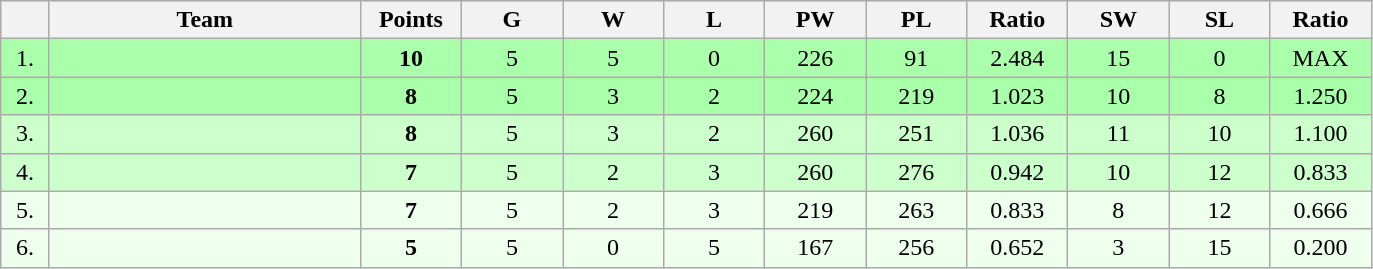<table class=wikitable style="text-align:center">
<tr bgcolor="#DCDCDC">
<th width="25"></th>
<th width="200">Team</th>
<th width="60">Points</th>
<th width="60">G</th>
<th width="60">W</th>
<th width="60">L</th>
<th width="60">PW</th>
<th width="60">PL</th>
<th width="60">Ratio</th>
<th width="60">SW</th>
<th width="60">SL</th>
<th width="60">Ratio</th>
</tr>
<tr bgcolor=#AAFFAA>
<td>1.</td>
<td align=left></td>
<td><strong>10</strong></td>
<td>5</td>
<td>5</td>
<td>0</td>
<td>226</td>
<td>91</td>
<td>2.484</td>
<td>15</td>
<td>0</td>
<td>MAX</td>
</tr>
<tr bgcolor=#AAFFAA>
<td>2.</td>
<td align=left></td>
<td><strong>8</strong></td>
<td>5</td>
<td>3</td>
<td>2</td>
<td>224</td>
<td>219</td>
<td>1.023</td>
<td>10</td>
<td>8</td>
<td>1.250</td>
</tr>
<tr bgcolor=#CCFFCC>
<td>3.</td>
<td align=left></td>
<td><strong>8</strong></td>
<td>5</td>
<td>3</td>
<td>2</td>
<td>260</td>
<td>251</td>
<td>1.036</td>
<td>11</td>
<td>10</td>
<td>1.100</td>
</tr>
<tr bgcolor=#CCFFCC>
<td>4.</td>
<td align=left></td>
<td><strong>7</strong></td>
<td>5</td>
<td>2</td>
<td>3</td>
<td>260</td>
<td>276</td>
<td>0.942</td>
<td>10</td>
<td>12</td>
<td>0.833</td>
</tr>
<tr bgcolor=#EEFFEE>
<td>5.</td>
<td align=left></td>
<td><strong>7</strong></td>
<td>5</td>
<td>2</td>
<td>3</td>
<td>219</td>
<td>263</td>
<td>0.833</td>
<td>8</td>
<td>12</td>
<td>0.666</td>
</tr>
<tr bgcolor=#EEFFEE>
<td>6.</td>
<td align=left></td>
<td><strong>5</strong></td>
<td>5</td>
<td>0</td>
<td>5</td>
<td>167</td>
<td>256</td>
<td>0.652</td>
<td>3</td>
<td>15</td>
<td>0.200</td>
</tr>
</table>
